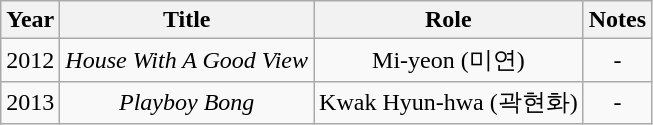<table class="wikitable sortable" style="text-align:center;">
<tr>
<th scope="col">Year</th>
<th scope="col">Title</th>
<th scope="col">Role</th>
<th scope="col">Notes</th>
</tr>
<tr>
<td>2012</td>
<td><em>House With A Good View </em></td>
<td>Mi-yeon (미연)</td>
<td>-</td>
</tr>
<tr>
<td>2013</td>
<td><em>Playboy Bong</em></td>
<td>Kwak Hyun-hwa (곽현화)</td>
<td>-</td>
</tr>
</table>
